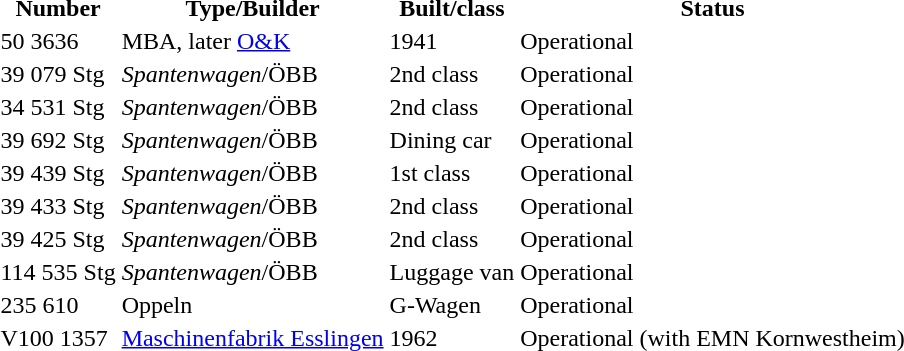<table>
<tr>
<th>Number</th>
<th>Type/Builder</th>
<th>Built/class</th>
<th>Status</th>
</tr>
<tr>
<td>50 3636</td>
<td>MBA, later <a href='#'>O&K</a></td>
<td>1941</td>
<td>Operational</td>
</tr>
<tr>
<td>39 079 Stg</td>
<td><em>Spantenwagen</em>/ÖBB</td>
<td>2nd class</td>
<td>Operational</td>
</tr>
<tr>
<td>34 531 Stg</td>
<td><em>Spantenwagen</em>/ÖBB</td>
<td>2nd class</td>
<td>Operational</td>
</tr>
<tr>
<td>39 692 Stg</td>
<td><em>Spantenwagen</em>/ÖBB</td>
<td>Dining car</td>
<td>Operational</td>
</tr>
<tr>
<td>39 439 Stg</td>
<td><em>Spantenwagen</em>/ÖBB</td>
<td>1st class</td>
<td>Operational</td>
</tr>
<tr>
<td>39 433 Stg</td>
<td><em>Spantenwagen</em>/ÖBB</td>
<td>2nd class</td>
<td>Operational</td>
</tr>
<tr>
<td>39 425 Stg</td>
<td><em>Spantenwagen</em>/ÖBB</td>
<td>2nd class</td>
<td>Operational</td>
</tr>
<tr>
<td>114 535 Stg</td>
<td><em>Spantenwagen</em>/ÖBB</td>
<td>Luggage van</td>
<td>Operational</td>
</tr>
<tr>
<td>235 610</td>
<td>Oppeln</td>
<td>G-Wagen</td>
<td>Operational</td>
</tr>
<tr>
<td>V100 1357</td>
<td><a href='#'>Maschinenfabrik Esslingen</a></td>
<td>1962</td>
<td>Operational (with EMN Kornwestheim)</td>
</tr>
<tr>
</tr>
</table>
